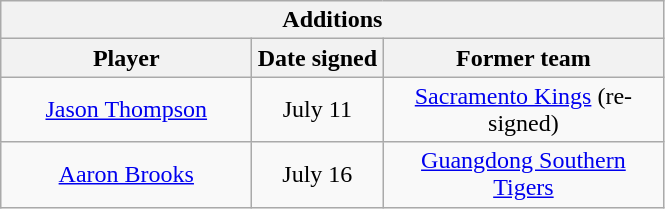<table class="wikitable" style="text-align:center">
<tr>
<th colspan=3>Additions</th>
</tr>
<tr>
<th style="width:160px">Player</th>
<th style="width:80px">Date signed</th>
<th style="width:180px">Former team</th>
</tr>
<tr>
<td><a href='#'>Jason Thompson</a></td>
<td>July 11</td>
<td><a href='#'>Sacramento Kings</a> (re-signed)</td>
</tr>
<tr>
<td><a href='#'>Aaron Brooks</a></td>
<td>July 16</td>
<td><a href='#'>Guangdong Southern Tigers</a><br></td>
</tr>
</table>
